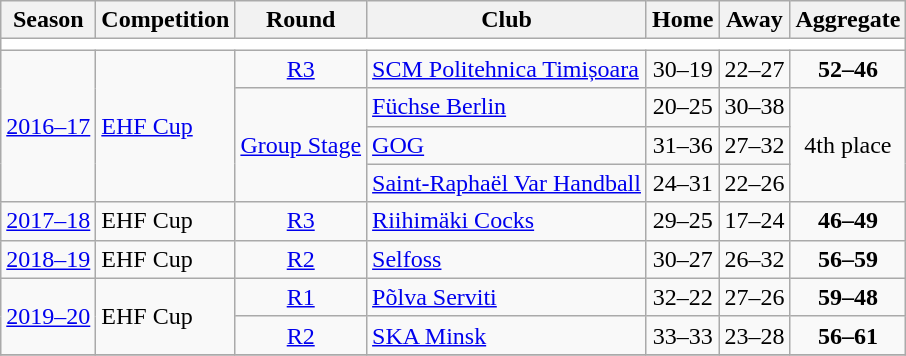<table class="wikitable">
<tr>
<th>Season</th>
<th>Competition</th>
<th>Round</th>
<th>Club</th>
<th>Home</th>
<th>Away</th>
<th>Aggregate</th>
</tr>
<tr>
<td colspan="7" bgcolor=white></td>
</tr>
<tr>
<td rowspan="4"><a href='#'>2016–17</a></td>
<td rowspan="4"><a href='#'>EHF Cup</a></td>
<td style="text-align:center;"><a href='#'>R3</a></td>
<td> <a href='#'>SCM Politehnica Timișoara</a></td>
<td style="text-align:center;">30–19</td>
<td style="text-align:center;">22–27</td>
<td style="text-align:center;"><strong>52–46</strong></td>
</tr>
<tr>
<td rowspan="3" style="text-align:center;"><a href='#'>Group Stage</a></td>
<td> <a href='#'>Füchse Berlin</a></td>
<td style="text-align:center;">20–25</td>
<td style="text-align:center;">30–38</td>
<td rowspan="3" style="text-align:center;">4th place</td>
</tr>
<tr>
<td> <a href='#'>GOG</a></td>
<td style="text-align:center;">31–36</td>
<td style="text-align:center;">27–32</td>
</tr>
<tr>
<td> <a href='#'>Saint-Raphaël Var Handball</a></td>
<td style="text-align:center;">24–31</td>
<td style="text-align:center;">22–26</td>
</tr>
<tr>
<td rowspan="1"><a href='#'>2017–18</a></td>
<td rowspan="1">EHF Cup</td>
<td style="text-align:center;"><a href='#'>R3</a></td>
<td> <a href='#'>Riihimäki Cocks</a></td>
<td style="text-align:center;">29–25</td>
<td style="text-align:center;">17–24</td>
<td style="text-align:center;"><strong>46–49</strong></td>
</tr>
<tr>
<td rowspan="1"><a href='#'>2018–19</a></td>
<td rowspan="1">EHF Cup</td>
<td style="text-align:center;"><a href='#'>R2</a></td>
<td> <a href='#'>Selfoss</a></td>
<td style="text-align:center;">30–27</td>
<td style="text-align:center;">26–32</td>
<td style="text-align:center;"><strong>56–59</strong></td>
</tr>
<tr>
<td rowspan="2"><a href='#'>2019–20</a></td>
<td rowspan="2">EHF Cup</td>
<td style="text-align:center;"><a href='#'>R1</a></td>
<td> <a href='#'>Põlva Serviti</a></td>
<td style="text-align:center;">32–22</td>
<td style="text-align:center;">27–26</td>
<td style="text-align:center;"><strong>59–48</strong></td>
</tr>
<tr>
<td style="text-align:center;"><a href='#'>R2</a></td>
<td> <a href='#'>SKA Minsk</a></td>
<td style="text-align:center;">33–33</td>
<td style="text-align:center;">23–28</td>
<td style="text-align:center;"><strong>56–61</strong></td>
</tr>
<tr>
</tr>
</table>
